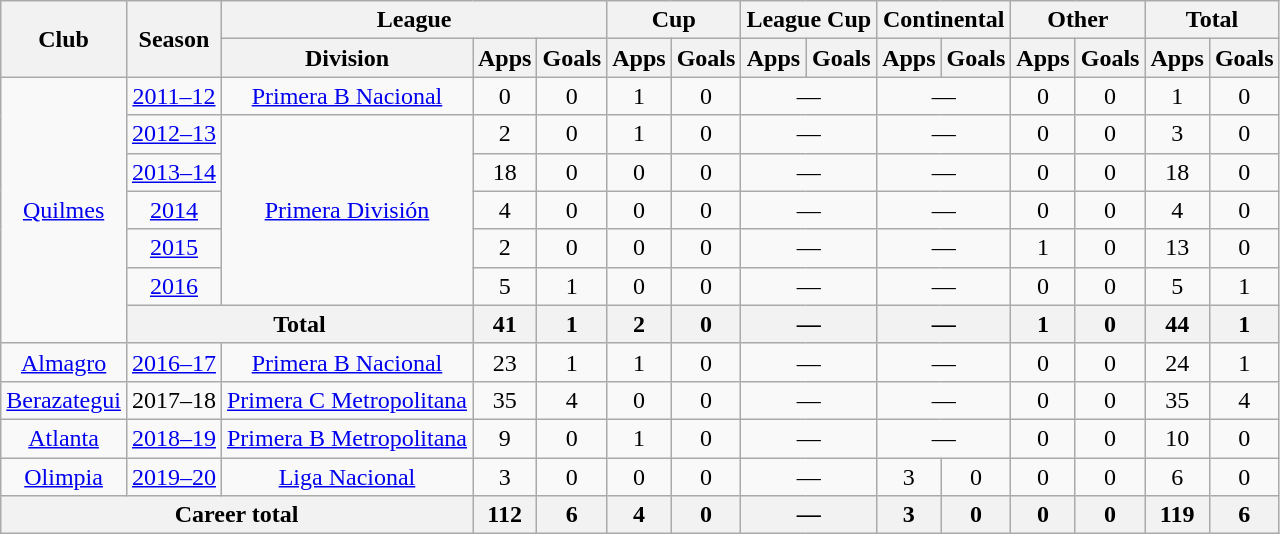<table class="wikitable" style="text-align:center">
<tr>
<th rowspan="2">Club</th>
<th rowspan="2">Season</th>
<th colspan="3">League</th>
<th colspan="2">Cup</th>
<th colspan="2">League Cup</th>
<th colspan="2">Continental</th>
<th colspan="2">Other</th>
<th colspan="2">Total</th>
</tr>
<tr>
<th>Division</th>
<th>Apps</th>
<th>Goals</th>
<th>Apps</th>
<th>Goals</th>
<th>Apps</th>
<th>Goals</th>
<th>Apps</th>
<th>Goals</th>
<th>Apps</th>
<th>Goals</th>
<th>Apps</th>
<th>Goals</th>
</tr>
<tr>
<td rowspan="7"><a href='#'>Quilmes</a></td>
<td><a href='#'>2011–12</a></td>
<td rowspan="1"><a href='#'>Primera B Nacional</a></td>
<td>0</td>
<td>0</td>
<td>1</td>
<td>0</td>
<td colspan="2">—</td>
<td colspan="2">—</td>
<td>0</td>
<td>0</td>
<td>1</td>
<td>0</td>
</tr>
<tr>
<td><a href='#'>2012–13</a></td>
<td rowspan="5"><a href='#'>Primera División</a></td>
<td>2</td>
<td>0</td>
<td>1</td>
<td>0</td>
<td colspan="2">—</td>
<td colspan="2">—</td>
<td>0</td>
<td>0</td>
<td>3</td>
<td>0</td>
</tr>
<tr>
<td><a href='#'>2013–14</a></td>
<td>18</td>
<td>0</td>
<td>0</td>
<td>0</td>
<td colspan="2">—</td>
<td colspan="2">—</td>
<td>0</td>
<td>0</td>
<td>18</td>
<td>0</td>
</tr>
<tr>
<td><a href='#'>2014</a></td>
<td>4</td>
<td>0</td>
<td>0</td>
<td>0</td>
<td colspan="2">—</td>
<td colspan="2">—</td>
<td>0</td>
<td>0</td>
<td>4</td>
<td>0</td>
</tr>
<tr>
<td><a href='#'>2015</a></td>
<td>2</td>
<td>0</td>
<td>0</td>
<td>0</td>
<td colspan="2">—</td>
<td colspan="2">—</td>
<td>1</td>
<td>0</td>
<td>13</td>
<td>0</td>
</tr>
<tr>
<td><a href='#'>2016</a></td>
<td>5</td>
<td>1</td>
<td>0</td>
<td>0</td>
<td colspan="2">—</td>
<td colspan="2">—</td>
<td>0</td>
<td>0</td>
<td>5</td>
<td>1</td>
</tr>
<tr>
<th colspan="2">Total</th>
<th>41</th>
<th>1</th>
<th>2</th>
<th>0</th>
<th colspan="2">—</th>
<th colspan="2">—</th>
<th>1</th>
<th>0</th>
<th>44</th>
<th>1</th>
</tr>
<tr>
<td rowspan="1"><a href='#'>Almagro</a></td>
<td><a href='#'>2016–17</a></td>
<td rowspan="1"><a href='#'>Primera B Nacional</a></td>
<td>23</td>
<td>1</td>
<td>1</td>
<td>0</td>
<td colspan="2">—</td>
<td colspan="2">—</td>
<td>0</td>
<td>0</td>
<td>24</td>
<td>1</td>
</tr>
<tr>
<td rowspan="1"><a href='#'>Berazategui</a></td>
<td>2017–18</td>
<td rowspan="1"><a href='#'>Primera C Metropolitana</a></td>
<td>35</td>
<td>4</td>
<td>0</td>
<td>0</td>
<td colspan="2">—</td>
<td colspan="2">—</td>
<td>0</td>
<td>0</td>
<td>35</td>
<td>4</td>
</tr>
<tr>
<td rowspan="1"><a href='#'>Atlanta</a></td>
<td><a href='#'>2018–19</a></td>
<td rowspan="1"><a href='#'>Primera B Metropolitana</a></td>
<td>9</td>
<td>0</td>
<td>1</td>
<td>0</td>
<td colspan="2">—</td>
<td colspan="2">—</td>
<td>0</td>
<td>0</td>
<td>10</td>
<td>0</td>
</tr>
<tr>
<td rowspan="1"><a href='#'>Olimpia</a></td>
<td><a href='#'>2019–20</a></td>
<td rowspan="1"><a href='#'>Liga Nacional</a></td>
<td>3</td>
<td>0</td>
<td>0</td>
<td>0</td>
<td colspan="2">—</td>
<td>3</td>
<td>0</td>
<td>0</td>
<td>0</td>
<td>6</td>
<td>0</td>
</tr>
<tr>
<th colspan="3">Career total</th>
<th>112</th>
<th>6</th>
<th>4</th>
<th>0</th>
<th colspan="2">—</th>
<th>3</th>
<th>0</th>
<th>0</th>
<th>0</th>
<th>119</th>
<th>6</th>
</tr>
</table>
